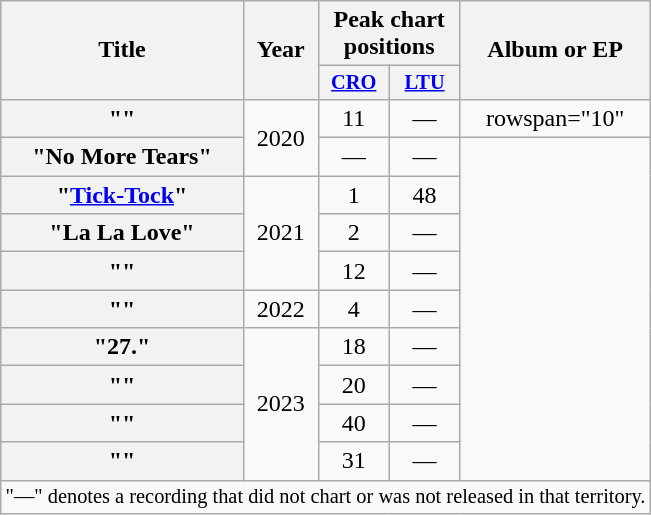<table class="wikitable plainrowheaders" style="text-align:center;">
<tr>
<th scope="col" rowspan="2">Title</th>
<th scope="col" rowspan="2">Year</th>
<th scope="col" colspan="2">Peak chart positions</th>
<th scope="col" rowspan="2">Album or EP</th>
</tr>
<tr>
<th scope="col" style="width:3em;font-size:85%;"><a href='#'>CRO</a><br></th>
<th scope="col" style="width:3em;font-size:85%;"><a href='#'>LTU</a><br></th>
</tr>
<tr>
<th scope="row">""</th>
<td rowspan="2">2020</td>
<td>11</td>
<td>—</td>
<td>rowspan="10" </td>
</tr>
<tr>
<th scope="row">"No More Tears"</th>
<td>—</td>
<td>—</td>
</tr>
<tr>
<th scope="row">"<a href='#'>Tick-Tock</a>"</th>
<td rowspan="3">2021</td>
<td>1</td>
<td>48</td>
</tr>
<tr>
<th scope="row">"La La Love"</th>
<td>2</td>
<td>—</td>
</tr>
<tr>
<th scope="row">""</th>
<td>12</td>
<td>—</td>
</tr>
<tr>
<th scope="row">""</th>
<td>2022</td>
<td>4</td>
<td>—</td>
</tr>
<tr>
<th scope="row">"27."</th>
<td rowspan="4">2023</td>
<td>18</td>
<td>—</td>
</tr>
<tr>
<th scope="row">""<br></th>
<td>20</td>
<td>—</td>
</tr>
<tr>
<th scope="row">""</th>
<td>40</td>
<td>—</td>
</tr>
<tr>
<th scope="row">""</th>
<td>31</td>
<td>—</td>
</tr>
<tr>
<td colspan="5" style="text-align:center; font-size:85%;">"—" denotes a recording that did not chart or was not released in that territory.</td>
</tr>
</table>
